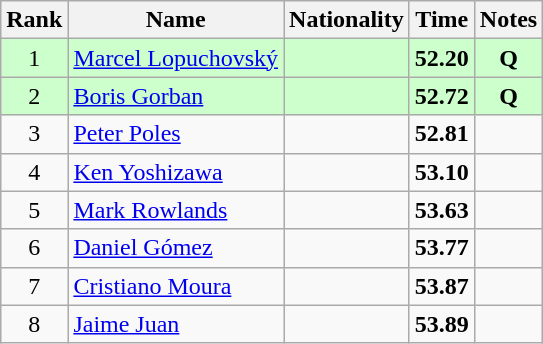<table class="wikitable sortable" style="text-align:center">
<tr>
<th>Rank</th>
<th>Name</th>
<th>Nationality</th>
<th>Time</th>
<th>Notes</th>
</tr>
<tr bgcolor=ccffcc>
<td>1</td>
<td align=left><a href='#'>Marcel Lopuchovský</a></td>
<td align=left></td>
<td><strong>52.20</strong></td>
<td><strong>Q</strong></td>
</tr>
<tr bgcolor=ccffcc>
<td>2</td>
<td align=left><a href='#'>Boris Gorban</a></td>
<td align=left></td>
<td><strong>52.72</strong></td>
<td><strong>Q</strong></td>
</tr>
<tr>
<td>3</td>
<td align=left><a href='#'>Peter Poles</a></td>
<td align=left></td>
<td><strong>52.81</strong></td>
<td></td>
</tr>
<tr>
<td>4</td>
<td align=left><a href='#'>Ken Yoshizawa</a></td>
<td align=left></td>
<td><strong>53.10</strong></td>
<td></td>
</tr>
<tr>
<td>5</td>
<td align=left><a href='#'>Mark Rowlands</a></td>
<td align=left></td>
<td><strong>53.63</strong></td>
<td></td>
</tr>
<tr>
<td>6</td>
<td align=left><a href='#'>Daniel Gómez</a></td>
<td align=left></td>
<td><strong>53.77</strong></td>
<td></td>
</tr>
<tr>
<td>7</td>
<td align=left><a href='#'>Cristiano Moura</a></td>
<td align=left></td>
<td><strong>53.87</strong></td>
<td></td>
</tr>
<tr>
<td>8</td>
<td align=left><a href='#'>Jaime Juan</a></td>
<td align=left></td>
<td><strong>53.89</strong></td>
<td></td>
</tr>
</table>
